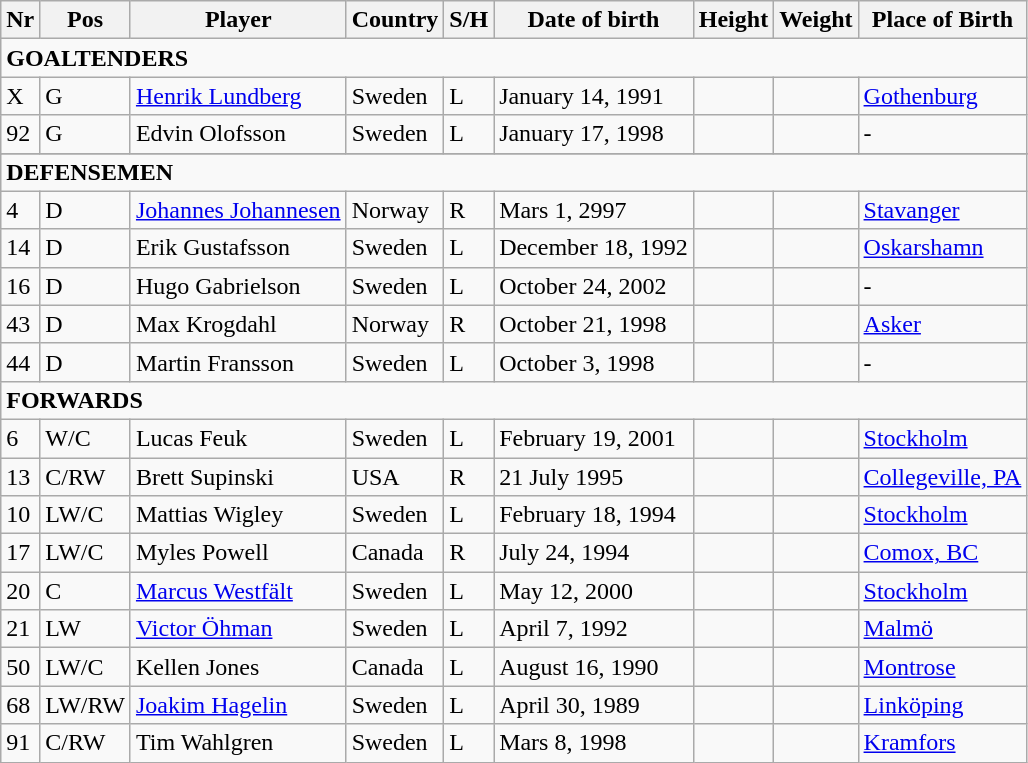<table class="wikitable sortable">
<tr>
<th>Nr</th>
<th>Pos</th>
<th>Player</th>
<th>Country</th>
<th>S/H</th>
<th>Date of birth</th>
<th>Height</th>
<th>Weight</th>
<th>Place of Birth</th>
</tr>
<tr>
<td colspan="9"><strong>GOALTENDERS</strong></td>
</tr>
<tr>
<td>X</td>
<td>G</td>
<td><a href='#'>Henrik Lundberg</a></td>
<td>Sweden</td>
<td>L</td>
<td>January 14, 1991</td>
<td></td>
<td></td>
<td><a href='#'>Gothenburg</a></td>
</tr>
<tr>
<td>92</td>
<td>G</td>
<td>Edvin Olofsson</td>
<td>Sweden</td>
<td>L</td>
<td>January 17, 1998</td>
<td></td>
<td></td>
<td>-</td>
</tr>
<tr>
</tr>
<tr>
</tr>
<tr>
</tr>
<tr>
</tr>
<tr>
<td colspan="9"><strong>DEFENSEMEN</strong></td>
</tr>
<tr>
<td>4</td>
<td>D</td>
<td><a href='#'>Johannes Johannesen</a></td>
<td>Norway</td>
<td>R</td>
<td>Mars 1, 2997</td>
<td></td>
<td></td>
<td><a href='#'>Stavanger</a></td>
</tr>
<tr>
<td>14</td>
<td>D</td>
<td>Erik Gustafsson</td>
<td>Sweden</td>
<td>L</td>
<td>December 18, 1992</td>
<td></td>
<td></td>
<td><a href='#'>Oskarshamn</a></td>
</tr>
<tr>
<td>16</td>
<td>D</td>
<td>Hugo Gabrielson</td>
<td>Sweden</td>
<td>L</td>
<td>October 24, 2002</td>
<td></td>
<td></td>
<td>-</td>
</tr>
<tr>
<td>43</td>
<td>D</td>
<td>Max Krogdahl</td>
<td>Norway</td>
<td>R</td>
<td>October 21, 1998</td>
<td></td>
<td></td>
<td><a href='#'>Asker</a></td>
</tr>
<tr>
<td>44</td>
<td>D</td>
<td>Martin Fransson</td>
<td>Sweden</td>
<td>L</td>
<td>October 3, 1998</td>
<td></td>
<td></td>
<td>-</td>
</tr>
<tr>
<td colspan="9"><strong>FORWARDS</strong></td>
</tr>
<tr>
<td>6</td>
<td>W/C</td>
<td>Lucas Feuk</td>
<td>Sweden</td>
<td>L</td>
<td>February 19, 2001</td>
<td></td>
<td></td>
<td><a href='#'>Stockholm</a></td>
</tr>
<tr>
<td>13</td>
<td>C/RW</td>
<td>Brett Supinski</td>
<td>USA</td>
<td>R</td>
<td>21 July 1995</td>
<td></td>
<td></td>
<td><a href='#'>Collegeville, PA</a></td>
</tr>
<tr>
<td>10</td>
<td>LW/C</td>
<td>Mattias Wigley</td>
<td>Sweden</td>
<td>L</td>
<td>February 18, 1994</td>
<td></td>
<td></td>
<td><a href='#'>Stockholm</a></td>
</tr>
<tr>
<td>17</td>
<td>LW/C</td>
<td>Myles Powell</td>
<td>Canada</td>
<td>R</td>
<td>July 24, 1994</td>
<td></td>
<td></td>
<td><a href='#'>Comox, BC</a></td>
</tr>
<tr>
<td>20</td>
<td>C</td>
<td><a href='#'>Marcus Westfält</a></td>
<td>Sweden</td>
<td>L</td>
<td>May 12, 2000</td>
<td></td>
<td></td>
<td><a href='#'>Stockholm</a></td>
</tr>
<tr>
<td>21</td>
<td>LW</td>
<td><a href='#'>Victor Öhman</a></td>
<td>Sweden</td>
<td>L</td>
<td>April 7, 1992</td>
<td></td>
<td></td>
<td><a href='#'>Malmö</a></td>
</tr>
<tr>
<td>50</td>
<td>LW/C</td>
<td>Kellen Jones</td>
<td>Canada</td>
<td>L</td>
<td>August 16, 1990</td>
<td></td>
<td></td>
<td><a href='#'>Montrose</a></td>
</tr>
<tr>
<td>68</td>
<td>LW/RW</td>
<td><a href='#'>Joakim Hagelin</a></td>
<td>Sweden</td>
<td>L</td>
<td>April 30, 1989</td>
<td></td>
<td></td>
<td><a href='#'>Linköping</a></td>
</tr>
<tr>
<td>91</td>
<td>C/RW</td>
<td>Tim Wahlgren</td>
<td>Sweden</td>
<td>L</td>
<td>Mars 8, 1998</td>
<td></td>
<td></td>
<td><a href='#'>Kramfors</a></td>
</tr>
</table>
